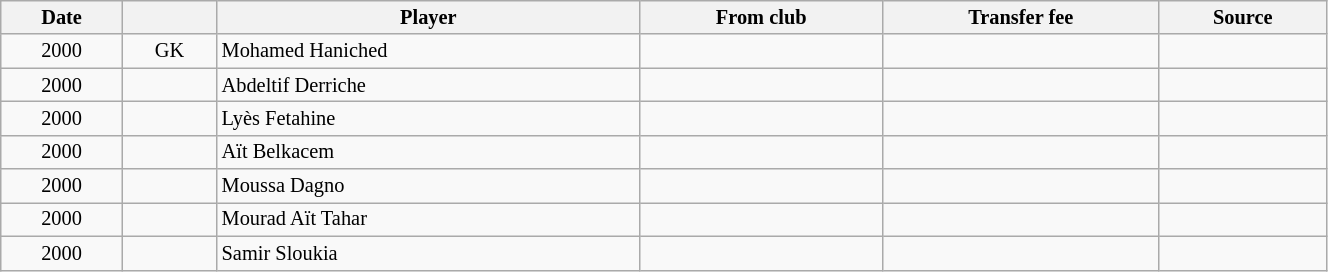<table class="wikitable sortable" style="width:70%; text-align:center; font-size:85%; text-align:centre;">
<tr>
<th><strong>Date</strong></th>
<th><strong></strong></th>
<th><strong>Player</strong></th>
<th><strong>From club</strong></th>
<th><strong>Transfer fee</strong></th>
<th><strong>Source</strong></th>
</tr>
<tr>
<td>2000</td>
<td>GK</td>
<td align="left"> Mohamed Haniched</td>
<td></td>
<td></td>
<td></td>
</tr>
<tr>
<td>2000</td>
<td></td>
<td align="left"> Abdeltif Derriche</td>
<td></td>
<td></td>
<td></td>
</tr>
<tr>
<td>2000</td>
<td></td>
<td align="left"> Lyès Fetahine</td>
<td></td>
<td></td>
<td></td>
</tr>
<tr>
<td>2000</td>
<td></td>
<td align="left"> Aït Belkacem</td>
<td></td>
<td></td>
<td></td>
</tr>
<tr>
<td>2000</td>
<td></td>
<td align="left"> Moussa Dagno</td>
<td></td>
<td></td>
<td></td>
</tr>
<tr>
<td>2000</td>
<td></td>
<td align="left"> Mourad Aït Tahar</td>
<td></td>
<td></td>
<td></td>
</tr>
<tr>
<td>2000</td>
<td></td>
<td align="left"> Samir Sloukia</td>
<td></td>
<td></td>
<td></td>
</tr>
</table>
